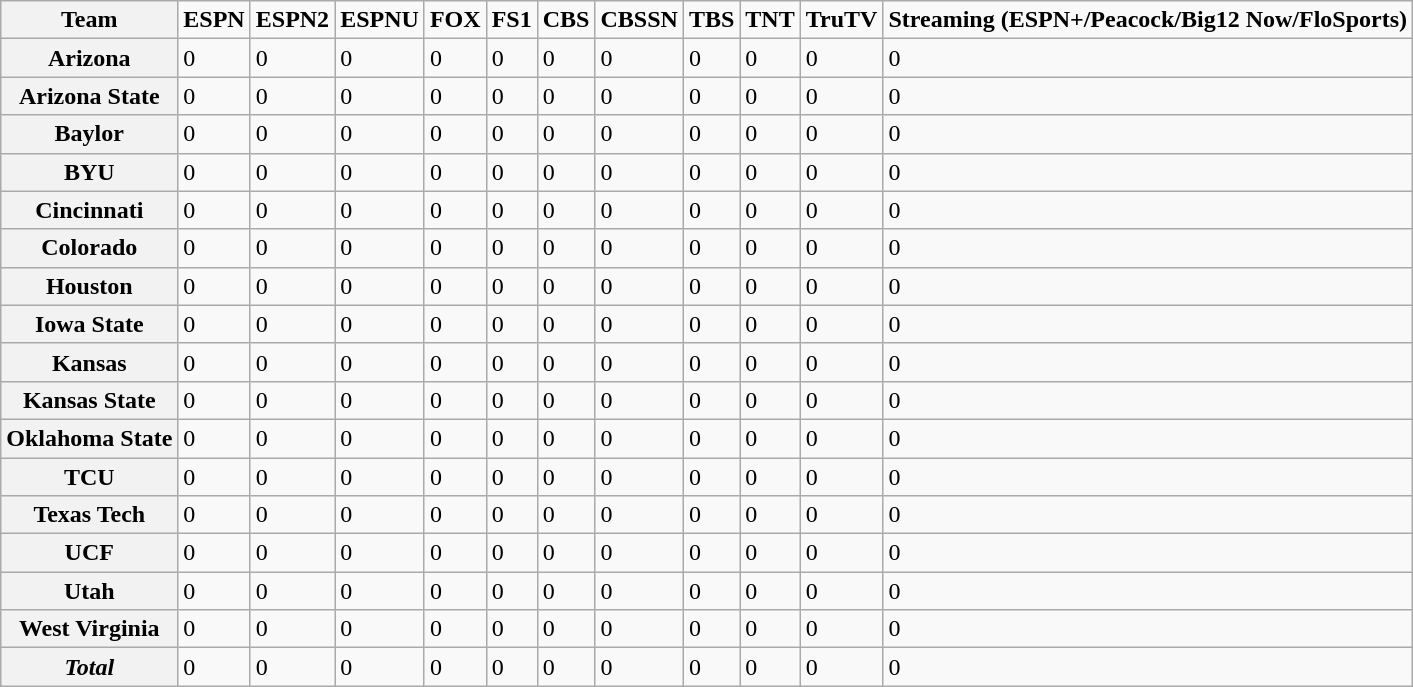<table class="wikitable">
<tr>
<th>Team</th>
<td><strong>ESPN</strong></td>
<td><strong>ESPN2</strong></td>
<td><strong>ESPNU</strong></td>
<td><strong>FOX</strong></td>
<td><strong>FS1</strong></td>
<td><strong>CBS</strong></td>
<td><strong>CBSSN</strong></td>
<td><strong>TBS</strong></td>
<td><strong>TNT</strong></td>
<td><strong>TruTV</strong></td>
<td><strong>Streaming (ESPN+/Peacock/Big12 Now/FloSports)</strong></td>
</tr>
<tr>
<th>Arizona</th>
<td>0</td>
<td>0</td>
<td>0</td>
<td>0</td>
<td>0</td>
<td>0</td>
<td>0</td>
<td>0</td>
<td>0</td>
<td>0</td>
<td>0</td>
</tr>
<tr>
<th>Arizona State</th>
<td>0</td>
<td>0</td>
<td>0</td>
<td>0</td>
<td>0</td>
<td>0</td>
<td>0</td>
<td>0</td>
<td>0</td>
<td>0</td>
<td>0</td>
</tr>
<tr>
<th>Baylor</th>
<td>0</td>
<td>0</td>
<td>0</td>
<td>0</td>
<td>0</td>
<td>0</td>
<td>0</td>
<td>0</td>
<td>0</td>
<td>0</td>
<td>0</td>
</tr>
<tr>
<th>BYU</th>
<td>0</td>
<td>0</td>
<td>0</td>
<td>0</td>
<td>0</td>
<td>0</td>
<td>0</td>
<td>0</td>
<td>0</td>
<td>0</td>
<td>0</td>
</tr>
<tr>
<th>Cincinnati</th>
<td>0</td>
<td>0</td>
<td>0</td>
<td>0</td>
<td>0</td>
<td>0</td>
<td>0</td>
<td>0</td>
<td>0</td>
<td>0</td>
<td>0</td>
</tr>
<tr>
<th>Colorado</th>
<td>0</td>
<td>0</td>
<td>0</td>
<td>0</td>
<td>0</td>
<td>0</td>
<td>0</td>
<td>0</td>
<td>0</td>
<td>0</td>
<td>0</td>
</tr>
<tr>
<th>Houston</th>
<td>0</td>
<td>0</td>
<td>0</td>
<td>0</td>
<td>0</td>
<td>0</td>
<td>0</td>
<td>0</td>
<td>0</td>
<td>0</td>
<td>0</td>
</tr>
<tr>
<th>Iowa State</th>
<td>0</td>
<td>0</td>
<td>0</td>
<td>0</td>
<td>0</td>
<td>0</td>
<td>0</td>
<td>0</td>
<td>0</td>
<td>0</td>
<td>0</td>
</tr>
<tr>
<th>Kansas</th>
<td>0</td>
<td>0</td>
<td>0</td>
<td>0</td>
<td>0</td>
<td>0</td>
<td>0</td>
<td>0</td>
<td>0</td>
<td>0</td>
<td>0</td>
</tr>
<tr>
<th>Kansas State</th>
<td>0</td>
<td>0</td>
<td>0</td>
<td>0</td>
<td>0</td>
<td>0</td>
<td>0</td>
<td>0</td>
<td>0</td>
<td>0</td>
<td>0</td>
</tr>
<tr>
<th>Oklahoma State</th>
<td>0</td>
<td>0</td>
<td>0</td>
<td>0</td>
<td>0</td>
<td>0</td>
<td>0</td>
<td>0</td>
<td>0</td>
<td>0</td>
<td>0</td>
</tr>
<tr>
<th>TCU</th>
<td>0</td>
<td>0</td>
<td>0</td>
<td>0</td>
<td>0</td>
<td>0</td>
<td>0</td>
<td>0</td>
<td>0</td>
<td>0</td>
<td>0</td>
</tr>
<tr>
<th>Texas Tech</th>
<td>0</td>
<td>0</td>
<td>0</td>
<td>0</td>
<td>0</td>
<td>0</td>
<td>0</td>
<td>0</td>
<td>0</td>
<td>0</td>
<td>0</td>
</tr>
<tr>
<th>UCF</th>
<td>0</td>
<td>0</td>
<td>0</td>
<td>0</td>
<td>0</td>
<td>0</td>
<td>0</td>
<td>0</td>
<td>0</td>
<td>0</td>
<td>0</td>
</tr>
<tr>
<th>Utah</th>
<td>0</td>
<td>0</td>
<td>0</td>
<td>0</td>
<td>0</td>
<td>0</td>
<td>0</td>
<td>0</td>
<td>0</td>
<td>0</td>
<td>0</td>
</tr>
<tr>
<th>West Virginia</th>
<td>0</td>
<td>0</td>
<td>0</td>
<td>0</td>
<td>0</td>
<td>0</td>
<td>0</td>
<td>0</td>
<td>0</td>
<td>0</td>
<td>0</td>
</tr>
<tr>
<th><em>Total</em></th>
<td>0</td>
<td>0</td>
<td>0</td>
<td>0</td>
<td>0</td>
<td>0</td>
<td>0</td>
<td>0</td>
<td>0</td>
<td>0</td>
<td>0</td>
</tr>
</table>
